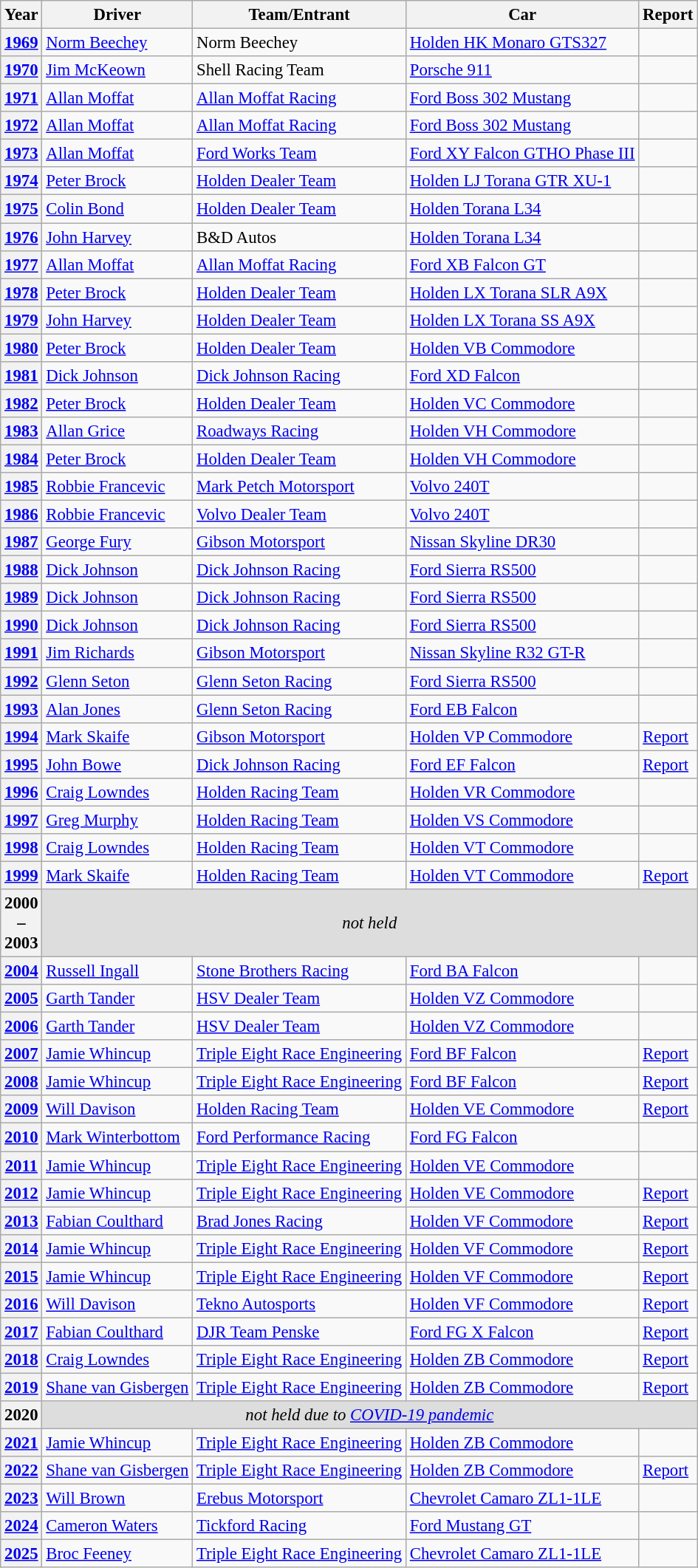<table class="wikitable" style="font-size: 95%;">
<tr>
<th>Year</th>
<th>Driver</th>
<th>Team/Entrant</th>
<th>Car</th>
<th>Report</th>
</tr>
<tr>
<th><a href='#'>1969</a></th>
<td> <a href='#'>Norm Beechey</a></td>
<td>Norm Beechey</td>
<td><a href='#'>Holden HK Monaro GTS327</a></td>
<td></td>
</tr>
<tr>
<th><a href='#'>1970</a></th>
<td> <a href='#'>Jim McKeown</a></td>
<td>Shell Racing Team</td>
<td><a href='#'>Porsche 911</a></td>
<td></td>
</tr>
<tr>
<th><a href='#'>1971</a></th>
<td> <a href='#'>Allan Moffat</a></td>
<td><a href='#'>Allan Moffat Racing</a></td>
<td><a href='#'>Ford Boss 302 Mustang</a></td>
<td></td>
</tr>
<tr>
<th><a href='#'>1972</a></th>
<td> <a href='#'>Allan Moffat</a></td>
<td><a href='#'>Allan Moffat Racing</a></td>
<td><a href='#'>Ford Boss 302 Mustang</a></td>
<td></td>
</tr>
<tr>
<th><a href='#'>1973</a></th>
<td> <a href='#'>Allan Moffat</a></td>
<td><a href='#'>Ford Works Team</a></td>
<td><a href='#'>Ford XY Falcon GTHO Phase III</a></td>
<td></td>
</tr>
<tr>
<th><a href='#'>1974</a></th>
<td> <a href='#'>Peter Brock</a></td>
<td><a href='#'>Holden Dealer Team</a></td>
<td><a href='#'>Holden LJ Torana GTR XU-1</a></td>
<td></td>
</tr>
<tr>
<th><a href='#'>1975</a></th>
<td> <a href='#'>Colin Bond</a></td>
<td><a href='#'>Holden Dealer Team</a></td>
<td><a href='#'>Holden Torana L34</a></td>
<td></td>
</tr>
<tr>
<th><a href='#'>1976</a></th>
<td> <a href='#'>John Harvey</a></td>
<td>B&D Autos</td>
<td><a href='#'>Holden Torana L34</a></td>
<td></td>
</tr>
<tr>
<th><a href='#'>1977</a></th>
<td> <a href='#'>Allan Moffat</a></td>
<td><a href='#'>Allan Moffat Racing</a></td>
<td><a href='#'>Ford XB Falcon GT</a></td>
<td></td>
</tr>
<tr>
<th><a href='#'>1978</a></th>
<td> <a href='#'>Peter Brock</a></td>
<td><a href='#'>Holden Dealer Team</a></td>
<td><a href='#'>Holden LX Torana SLR A9X</a></td>
<td></td>
</tr>
<tr>
<th><a href='#'>1979</a></th>
<td> <a href='#'>John Harvey</a></td>
<td><a href='#'>Holden Dealer Team</a></td>
<td><a href='#'>Holden LX Torana SS A9X</a></td>
<td></td>
</tr>
<tr>
<th><a href='#'>1980</a></th>
<td> <a href='#'>Peter Brock</a></td>
<td><a href='#'>Holden Dealer Team</a></td>
<td><a href='#'>Holden VB Commodore</a></td>
<td></td>
</tr>
<tr>
<th><a href='#'>1981</a></th>
<td> <a href='#'>Dick Johnson</a></td>
<td><a href='#'>Dick Johnson Racing</a></td>
<td><a href='#'>Ford XD Falcon</a></td>
<td></td>
</tr>
<tr>
<th><a href='#'>1982</a></th>
<td> <a href='#'>Peter Brock</a></td>
<td><a href='#'>Holden Dealer Team</a></td>
<td><a href='#'>Holden VC Commodore</a></td>
<td></td>
</tr>
<tr>
<th><a href='#'>1983</a></th>
<td> <a href='#'>Allan Grice</a></td>
<td><a href='#'>Roadways Racing</a></td>
<td><a href='#'>Holden VH Commodore</a></td>
<td></td>
</tr>
<tr>
<th><a href='#'>1984</a></th>
<td> <a href='#'>Peter Brock</a></td>
<td><a href='#'>Holden Dealer Team</a></td>
<td><a href='#'>Holden VH Commodore</a></td>
<td></td>
</tr>
<tr>
<th><a href='#'>1985</a></th>
<td> <a href='#'>Robbie Francevic</a></td>
<td><a href='#'>Mark Petch Motorsport</a></td>
<td><a href='#'>Volvo 240T</a></td>
<td></td>
</tr>
<tr>
<th><a href='#'>1986</a></th>
<td> <a href='#'>Robbie Francevic</a></td>
<td><a href='#'>Volvo Dealer Team</a></td>
<td><a href='#'>Volvo 240T</a></td>
<td></td>
</tr>
<tr>
<th><a href='#'>1987</a></th>
<td> <a href='#'>George Fury</a></td>
<td><a href='#'>Gibson Motorsport</a></td>
<td><a href='#'>Nissan Skyline DR30</a></td>
<td></td>
</tr>
<tr>
<th><a href='#'>1988</a></th>
<td> <a href='#'>Dick Johnson</a></td>
<td><a href='#'>Dick Johnson Racing</a></td>
<td><a href='#'>Ford Sierra RS500</a></td>
<td></td>
</tr>
<tr>
<th><a href='#'>1989</a></th>
<td> <a href='#'>Dick Johnson</a></td>
<td><a href='#'>Dick Johnson Racing</a></td>
<td><a href='#'>Ford Sierra RS500</a></td>
<td></td>
</tr>
<tr>
<th><a href='#'>1990</a></th>
<td> <a href='#'>Dick Johnson</a></td>
<td><a href='#'>Dick Johnson Racing</a></td>
<td><a href='#'>Ford Sierra RS500</a></td>
<td></td>
</tr>
<tr>
<th><a href='#'>1991</a></th>
<td> <a href='#'>Jim Richards</a></td>
<td><a href='#'>Gibson Motorsport</a></td>
<td><a href='#'>Nissan Skyline R32 GT-R</a></td>
<td></td>
</tr>
<tr>
<th><a href='#'>1992</a></th>
<td> <a href='#'>Glenn Seton</a></td>
<td><a href='#'>Glenn Seton Racing</a></td>
<td><a href='#'>Ford Sierra RS500</a></td>
<td></td>
</tr>
<tr>
<th><a href='#'>1993</a></th>
<td> <a href='#'>Alan Jones</a></td>
<td><a href='#'>Glenn Seton Racing</a></td>
<td><a href='#'>Ford EB Falcon</a></td>
<td></td>
</tr>
<tr>
<th><a href='#'>1994</a></th>
<td> <a href='#'>Mark Skaife</a></td>
<td><a href='#'>Gibson Motorsport</a></td>
<td><a href='#'>Holden VP Commodore</a></td>
<td><a href='#'>Report</a></td>
</tr>
<tr>
<th><a href='#'>1995</a></th>
<td> <a href='#'>John Bowe</a></td>
<td><a href='#'>Dick Johnson Racing</a></td>
<td><a href='#'>Ford EF Falcon</a></td>
<td><a href='#'>Report</a></td>
</tr>
<tr>
<th><a href='#'>1996</a></th>
<td> <a href='#'>Craig Lowndes</a></td>
<td><a href='#'>Holden Racing Team</a></td>
<td><a href='#'>Holden VR Commodore</a></td>
<td></td>
</tr>
<tr>
<th><a href='#'>1997</a></th>
<td> <a href='#'>Greg Murphy</a></td>
<td><a href='#'>Holden Racing Team</a></td>
<td><a href='#'>Holden VS Commodore</a></td>
<td></td>
</tr>
<tr>
<th><a href='#'>1998</a></th>
<td> <a href='#'>Craig Lowndes</a></td>
<td><a href='#'>Holden Racing Team</a></td>
<td><a href='#'>Holden VT Commodore</a></td>
<td></td>
</tr>
<tr>
<th><a href='#'>1999</a></th>
<td> <a href='#'>Mark Skaife</a></td>
<td><a href='#'>Holden Racing Team</a></td>
<td><a href='#'>Holden VT Commodore</a></td>
<td><a href='#'>Report</a></td>
</tr>
<tr style="background: #dddddd">
<th>2000<br>–<br> 2003</th>
<td align="center" colspan="4"><em>not held</em></td>
</tr>
<tr>
<th><a href='#'>2004</a></th>
<td> <a href='#'>Russell Ingall</a></td>
<td><a href='#'>Stone Brothers Racing</a></td>
<td><a href='#'>Ford BA Falcon</a></td>
<td></td>
</tr>
<tr>
<th><a href='#'>2005</a></th>
<td> <a href='#'>Garth Tander</a></td>
<td><a href='#'>HSV Dealer Team</a></td>
<td><a href='#'>Holden VZ Commodore</a></td>
<td></td>
</tr>
<tr>
<th><a href='#'>2006</a></th>
<td> <a href='#'>Garth Tander</a></td>
<td><a href='#'>HSV Dealer Team</a></td>
<td><a href='#'>Holden VZ Commodore</a></td>
<td></td>
</tr>
<tr>
<th><a href='#'>2007</a></th>
<td> <a href='#'>Jamie Whincup</a></td>
<td><a href='#'>Triple Eight Race Engineering</a></td>
<td><a href='#'>Ford BF Falcon</a></td>
<td><a href='#'>Report</a></td>
</tr>
<tr>
<th><a href='#'>2008</a></th>
<td> <a href='#'>Jamie Whincup</a></td>
<td><a href='#'>Triple Eight Race Engineering</a></td>
<td><a href='#'>Ford BF Falcon</a></td>
<td><a href='#'>Report</a></td>
</tr>
<tr>
<th><a href='#'>2009</a></th>
<td> <a href='#'>Will Davison</a></td>
<td><a href='#'>Holden Racing Team</a></td>
<td><a href='#'>Holden VE Commodore</a></td>
<td><a href='#'>Report</a></td>
</tr>
<tr>
<th><a href='#'>2010</a></th>
<td> <a href='#'>Mark Winterbottom</a></td>
<td><a href='#'>Ford Performance Racing</a></td>
<td><a href='#'>Ford FG Falcon</a></td>
<td></td>
</tr>
<tr>
<th><a href='#'>2011</a></th>
<td> <a href='#'>Jamie Whincup</a></td>
<td><a href='#'>Triple Eight Race Engineering</a></td>
<td><a href='#'>Holden VE Commodore</a></td>
<td></td>
</tr>
<tr>
<th><a href='#'>2012</a></th>
<td> <a href='#'>Jamie Whincup</a></td>
<td><a href='#'>Triple Eight Race Engineering</a></td>
<td><a href='#'>Holden VE Commodore</a></td>
<td><a href='#'>Report</a></td>
</tr>
<tr>
<th><a href='#'>2013</a></th>
<td> <a href='#'>Fabian Coulthard</a></td>
<td><a href='#'>Brad Jones Racing</a></td>
<td><a href='#'>Holden VF Commodore</a></td>
<td><a href='#'>Report</a></td>
</tr>
<tr>
<th><a href='#'>2014</a></th>
<td> <a href='#'>Jamie Whincup</a></td>
<td><a href='#'>Triple Eight Race Engineering</a></td>
<td><a href='#'>Holden VF Commodore</a></td>
<td><a href='#'>Report</a></td>
</tr>
<tr>
<th><a href='#'>2015</a></th>
<td> <a href='#'>Jamie Whincup</a></td>
<td><a href='#'>Triple Eight Race Engineering</a></td>
<td><a href='#'>Holden VF Commodore</a></td>
<td><a href='#'>Report</a></td>
</tr>
<tr>
<th><a href='#'>2016</a></th>
<td> <a href='#'>Will Davison</a></td>
<td><a href='#'>Tekno Autosports</a></td>
<td><a href='#'>Holden VF Commodore</a></td>
<td><a href='#'>Report</a></td>
</tr>
<tr>
<th><a href='#'>2017</a></th>
<td> <a href='#'>Fabian Coulthard</a></td>
<td><a href='#'>DJR Team Penske</a></td>
<td><a href='#'>Ford FG X Falcon</a></td>
<td><a href='#'>Report</a></td>
</tr>
<tr>
<th><a href='#'>2018</a></th>
<td> <a href='#'>Craig Lowndes</a></td>
<td><a href='#'>Triple Eight Race Engineering</a></td>
<td><a href='#'>Holden ZB Commodore</a></td>
<td><a href='#'>Report</a></td>
</tr>
<tr>
<th><a href='#'>2019</a></th>
<td> <a href='#'>Shane van Gisbergen</a></td>
<td><a href='#'>Triple Eight Race Engineering</a></td>
<td><a href='#'>Holden ZB Commodore</a></td>
<td><a href='#'>Report</a></td>
</tr>
<tr style="background: #dddddd">
<th>2020</th>
<td align="center" colspan="4"><em>not held due to <a href='#'>COVID-19 pandemic</a></em></td>
</tr>
<tr>
<th><a href='#'>2021</a></th>
<td> <a href='#'>Jamie Whincup</a></td>
<td><a href='#'>Triple Eight Race Engineering</a></td>
<td><a href='#'>Holden ZB Commodore</a></td>
<td></td>
</tr>
<tr>
<th><a href='#'>2022</a></th>
<td> <a href='#'>Shane van Gisbergen</a></td>
<td><a href='#'>Triple Eight Race Engineering</a></td>
<td><a href='#'>Holden ZB Commodore</a></td>
<td><a href='#'>Report</a></td>
</tr>
<tr>
<th><a href='#'>2023</a></th>
<td> <a href='#'>Will Brown</a></td>
<td><a href='#'>Erebus Motorsport</a></td>
<td><a href='#'>Chevrolet Camaro ZL1-1LE</a></td>
<td></td>
</tr>
<tr>
<th><a href='#'>2024</a></th>
<td> <a href='#'>Cameron Waters</a></td>
<td><a href='#'>Tickford Racing</a></td>
<td><a href='#'>Ford Mustang GT</a></td>
<td></td>
</tr>
<tr>
<th><a href='#'>2025</a></th>
<td> <a href='#'>Broc Feeney</a></td>
<td><a href='#'>Triple Eight Race Engineering</a></td>
<td><a href='#'>Chevrolet Camaro ZL1-1LE</a></td>
<td></td>
</tr>
</table>
